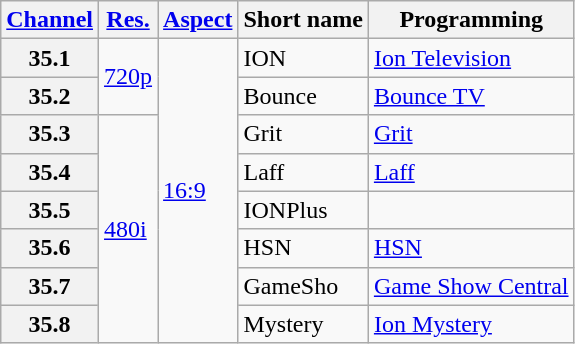<table class="wikitable">
<tr>
<th scope = "col"><a href='#'>Channel</a></th>
<th scope = "col"><a href='#'>Res.</a></th>
<th scope = "col"><a href='#'>Aspect</a></th>
<th scope = "col">Short name</th>
<th scope = "col">Programming</th>
</tr>
<tr>
<th scope = "row">35.1</th>
<td rowspan=2><a href='#'>720p</a></td>
<td rowspan=8><a href='#'>16:9</a></td>
<td>ION</td>
<td><a href='#'>Ion Television</a></td>
</tr>
<tr>
<th scope = "row">35.2</th>
<td>Bounce</td>
<td><a href='#'>Bounce TV</a></td>
</tr>
<tr>
<th scope = "row">35.3</th>
<td rowspan=6><a href='#'>480i</a></td>
<td>Grit</td>
<td><a href='#'>Grit</a></td>
</tr>
<tr>
<th scope = "row">35.4</th>
<td>Laff</td>
<td><a href='#'>Laff</a></td>
</tr>
<tr>
<th scope = "row">35.5</th>
<td>IONPlus</td>
<td></td>
</tr>
<tr>
<th scope = "row">35.6</th>
<td>HSN</td>
<td><a href='#'>HSN</a></td>
</tr>
<tr>
<th scope = "row">35.7</th>
<td>GameSho</td>
<td><a href='#'>Game Show Central</a></td>
</tr>
<tr>
<th scope = "row">35.8</th>
<td>Mystery</td>
<td><a href='#'>Ion Mystery</a></td>
</tr>
</table>
